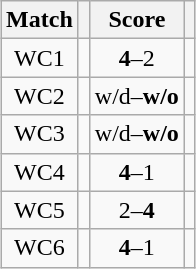<table class="wikitable" style="font-size: 100%; margin: 1em auto 1em auto;">
<tr>
<th>Match</th>
<th></th>
<th>Score</th>
<th></th>
</tr>
<tr>
<td align="center">WC1</td>
<td><strong></strong></td>
<td align="center"><strong>4</strong>–2</td>
<td></td>
</tr>
<tr>
<td align="center">WC2</td>
<td></td>
<td align="center">w/d–<strong>w/o</strong></td>
<td><strong></strong></td>
</tr>
<tr>
<td align="center">WC3</td>
<td></td>
<td align="center">w/d–<strong>w/o</strong></td>
<td><strong></strong></td>
</tr>
<tr>
<td align="center">WC4</td>
<td><strong></strong></td>
<td align="center"><strong>4</strong>–1</td>
<td></td>
</tr>
<tr>
<td align="center">WC5</td>
<td></td>
<td align="center">2–<strong>4</strong></td>
<td><strong></strong></td>
</tr>
<tr>
<td align="center">WC6</td>
<td><strong></strong></td>
<td align="center"><strong>4</strong>–1</td>
<td></td>
</tr>
</table>
